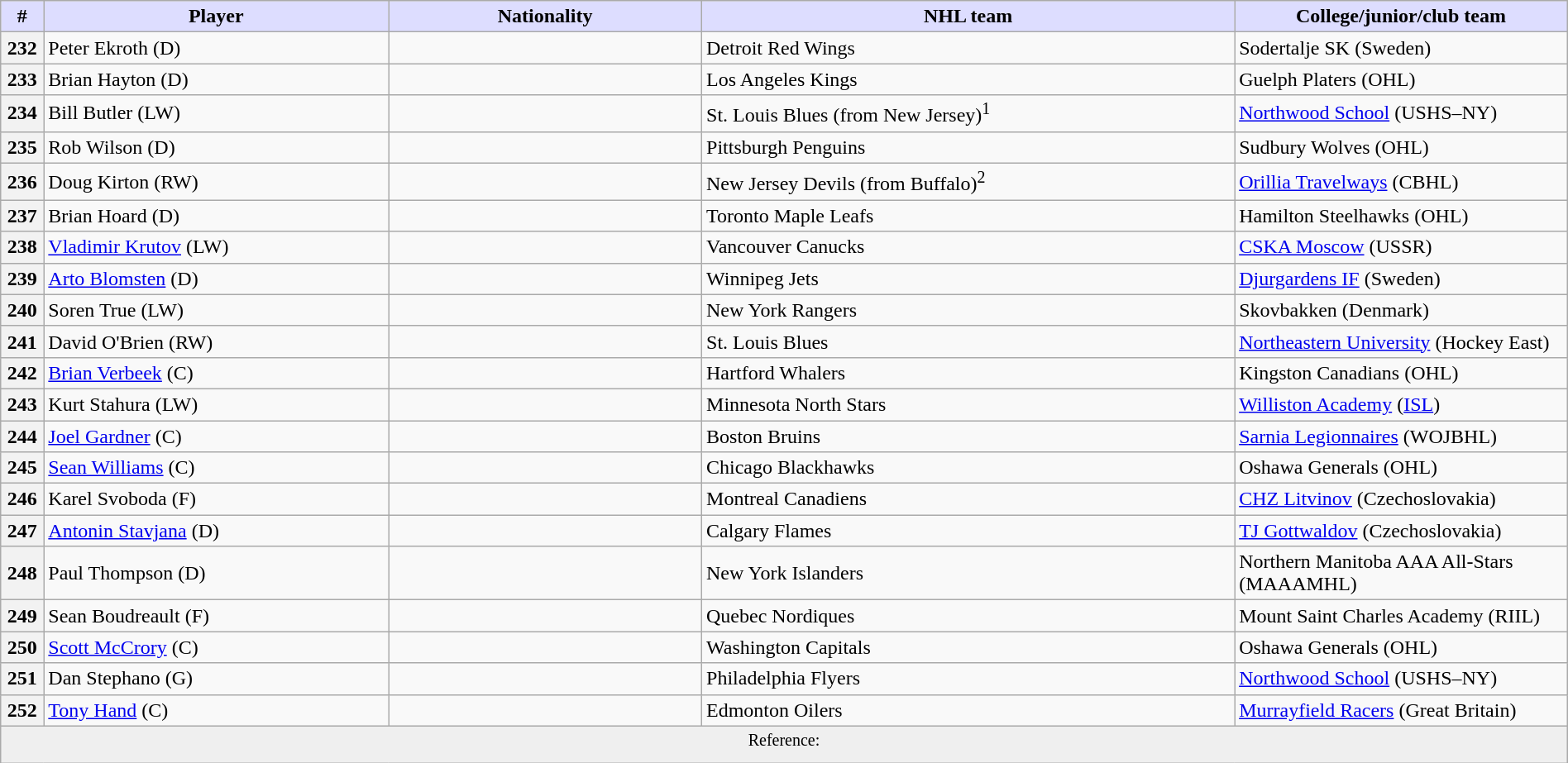<table class="wikitable" style="width: 100%">
<tr>
<th style="background:#ddf; width:2.75%;">#</th>
<th style="background:#ddf; width:22.0%;">Player</th>
<th style="background:#ddf; width:20.0%;">Nationality</th>
<th style="background:#ddf; width:34.0%;">NHL team</th>
<th style="background:#ddf; width:100.0%;">College/junior/club team</th>
</tr>
<tr>
<th>232</th>
<td>Peter Ekroth (D)</td>
<td></td>
<td>Detroit Red Wings</td>
<td>Sodertalje SK (Sweden)</td>
</tr>
<tr>
<th>233</th>
<td>Brian Hayton (D)</td>
<td></td>
<td>Los Angeles Kings</td>
<td>Guelph Platers (OHL)</td>
</tr>
<tr>
<th>234</th>
<td>Bill Butler (LW)</td>
<td></td>
<td>St. Louis Blues (from New Jersey)<sup>1</sup></td>
<td><a href='#'>Northwood School</a> (USHS–NY)</td>
</tr>
<tr>
<th>235</th>
<td>Rob Wilson (D)</td>
<td></td>
<td>Pittsburgh Penguins</td>
<td>Sudbury Wolves (OHL)</td>
</tr>
<tr>
<th>236</th>
<td>Doug Kirton (RW)</td>
<td></td>
<td>New Jersey Devils (from Buffalo)<sup>2</sup></td>
<td><a href='#'>Orillia Travelways</a> (CBHL)</td>
</tr>
<tr>
<th>237</th>
<td>Brian Hoard (D)</td>
<td></td>
<td>Toronto Maple Leafs</td>
<td>Hamilton Steelhawks (OHL)</td>
</tr>
<tr>
<th>238</th>
<td><a href='#'>Vladimir Krutov</a> (LW)</td>
<td></td>
<td>Vancouver Canucks</td>
<td><a href='#'>CSKA Moscow</a> (USSR)</td>
</tr>
<tr>
<th>239</th>
<td><a href='#'>Arto Blomsten</a> (D)</td>
<td></td>
<td>Winnipeg Jets</td>
<td><a href='#'>Djurgardens IF</a> (Sweden)</td>
</tr>
<tr>
<th>240</th>
<td>Soren True (LW)</td>
<td></td>
<td>New York Rangers</td>
<td>Skovbakken (Denmark)</td>
</tr>
<tr>
<th>241</th>
<td>David O'Brien (RW)</td>
<td></td>
<td>St. Louis Blues</td>
<td><a href='#'>Northeastern University</a> (Hockey East)</td>
</tr>
<tr>
<th>242</th>
<td><a href='#'>Brian Verbeek</a> (C)</td>
<td></td>
<td>Hartford Whalers</td>
<td>Kingston Canadians (OHL)</td>
</tr>
<tr>
<th>243</th>
<td>Kurt Stahura (LW)</td>
<td></td>
<td>Minnesota North Stars</td>
<td><a href='#'>Williston Academy</a> (<a href='#'>ISL</a>)</td>
</tr>
<tr>
<th>244</th>
<td><a href='#'>Joel Gardner</a> (C)</td>
<td></td>
<td>Boston Bruins</td>
<td><a href='#'>Sarnia Legionnaires</a> (WOJBHL)</td>
</tr>
<tr>
<th>245</th>
<td><a href='#'>Sean Williams</a> (C)</td>
<td></td>
<td>Chicago Blackhawks</td>
<td>Oshawa Generals (OHL)</td>
</tr>
<tr>
<th>246</th>
<td>Karel Svoboda (F)</td>
<td></td>
<td>Montreal Canadiens</td>
<td><a href='#'>CHZ Litvinov</a> (Czechoslovakia)</td>
</tr>
<tr>
<th>247</th>
<td><a href='#'>Antonin Stavjana</a> (D)</td>
<td></td>
<td>Calgary Flames</td>
<td><a href='#'>TJ Gottwaldov</a> (Czechoslovakia)</td>
</tr>
<tr>
<th>248</th>
<td>Paul Thompson (D)</td>
<td></td>
<td>New York Islanders</td>
<td>Northern Manitoba AAA All-Stars (MAAAMHL)</td>
</tr>
<tr>
<th>249</th>
<td>Sean Boudreault (F)</td>
<td></td>
<td>Quebec Nordiques</td>
<td>Mount Saint Charles Academy (RIIL)</td>
</tr>
<tr>
<th>250</th>
<td><a href='#'>Scott McCrory</a> (C)</td>
<td></td>
<td>Washington Capitals</td>
<td>Oshawa Generals (OHL)</td>
</tr>
<tr>
<th>251</th>
<td>Dan Stephano (G)</td>
<td></td>
<td>Philadelphia Flyers</td>
<td><a href='#'>Northwood School</a> (USHS–NY)</td>
</tr>
<tr>
<th>252</th>
<td><a href='#'>Tony Hand</a> (C)</td>
<td></td>
<td>Edmonton Oilers</td>
<td><a href='#'>Murrayfield Racers</a> (Great Britain)</td>
</tr>
<tr>
<td align=center colspan="6" bgcolor="#efefef"><sup>Reference:   </sup></td>
</tr>
</table>
